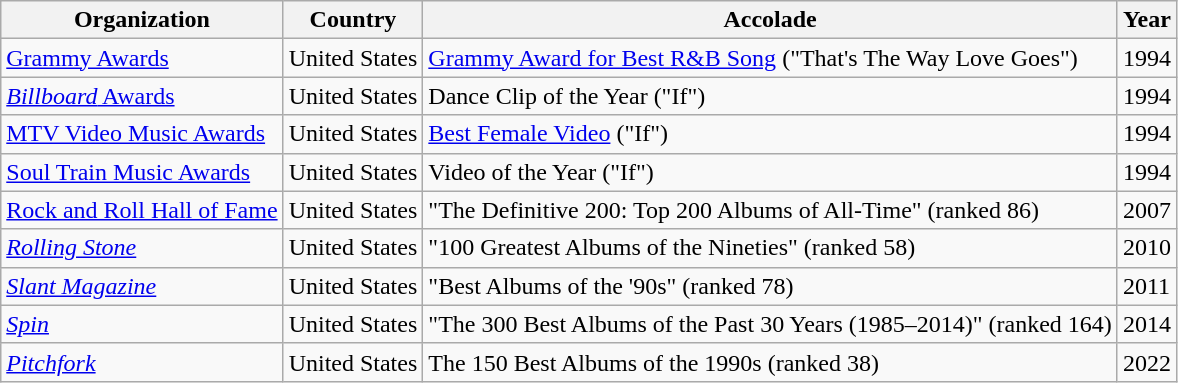<table class="wikitable">
<tr>
<th>Organization</th>
<th>Country</th>
<th>Accolade</th>
<th>Year</th>
</tr>
<tr>
<td><a href='#'>Grammy Awards</a></td>
<td>United States</td>
<td><a href='#'>Grammy Award for Best R&B Song</a> ("That's The Way Love Goes")</td>
<td>1994</td>
</tr>
<tr>
<td><a href='#'><em>Billboard</em> Awards</a></td>
<td>United States</td>
<td>Dance Clip of the Year ("If")</td>
<td>1994</td>
</tr>
<tr>
<td><a href='#'>MTV Video Music Awards</a></td>
<td>United States</td>
<td><a href='#'>Best Female Video</a> ("If")</td>
<td>1994</td>
</tr>
<tr>
<td><a href='#'>Soul Train Music Awards</a></td>
<td>United States</td>
<td>Video of the Year ("If")</td>
<td>1994</td>
</tr>
<tr>
<td><a href='#'>Rock and Roll Hall of Fame</a></td>
<td>United States</td>
<td>"The Definitive 200: Top 200 Albums of All-Time" (ranked 86)</td>
<td>2007</td>
</tr>
<tr>
<td><em><a href='#'>Rolling Stone</a></em></td>
<td>United States</td>
<td>"100 Greatest Albums of the Nineties" (ranked 58)</td>
<td>2010</td>
</tr>
<tr>
<td><em><a href='#'>Slant Magazine</a></em></td>
<td>United States</td>
<td>"Best Albums of the '90s" (ranked 78)</td>
<td>2011</td>
</tr>
<tr>
<td><em><a href='#'>Spin</a></em></td>
<td>United States</td>
<td>"The 300 Best Albums of the Past 30 Years (1985–2014)"  (ranked 164)</td>
<td>2014</td>
</tr>
<tr>
<td><em><a href='#'>Pitchfork</a></em></td>
<td>United States</td>
<td>The 150 Best Albums of the 1990s (ranked 38)</td>
<td>2022</td>
</tr>
</table>
